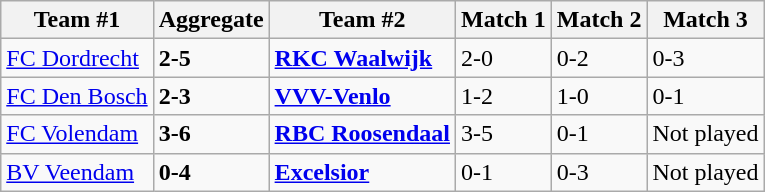<table class="wikitable">
<tr>
<th>Team #1</th>
<th>Aggregate</th>
<th>Team #2</th>
<th>Match 1</th>
<th>Match 2</th>
<th>Match 3</th>
</tr>
<tr>
<td><a href='#'>FC Dordrecht</a></td>
<td><strong>2-5</strong></td>
<td><strong><a href='#'>RKC Waalwijk</a></strong></td>
<td>2-0</td>
<td>0-2</td>
<td>0-3</td>
</tr>
<tr>
<td><a href='#'>FC Den Bosch</a></td>
<td><strong>2-3</strong></td>
<td><strong><a href='#'>VVV-Venlo</a></strong></td>
<td>1-2</td>
<td>1-0</td>
<td>0-1</td>
</tr>
<tr>
<td><a href='#'>FC Volendam</a></td>
<td><strong>3-6</strong></td>
<td><strong><a href='#'>RBC Roosendaal</a></strong></td>
<td>3-5</td>
<td>0-1</td>
<td>Not played</td>
</tr>
<tr>
<td><a href='#'>BV Veendam</a></td>
<td><strong>0-4</strong></td>
<td><strong><a href='#'>Excelsior</a></strong></td>
<td>0-1</td>
<td>0-3</td>
<td>Not played</td>
</tr>
</table>
